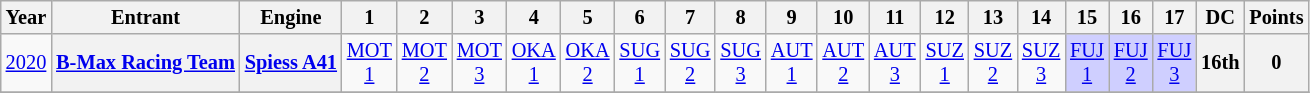<table class="wikitable" style="text-align:center; font-size:85%">
<tr>
<th>Year</th>
<th>Entrant</th>
<th>Engine</th>
<th>1</th>
<th>2</th>
<th>3</th>
<th>4</th>
<th>5</th>
<th>6</th>
<th>7</th>
<th>8</th>
<th>9</th>
<th>10</th>
<th>11</th>
<th>12</th>
<th>13</th>
<th>14</th>
<th>15</th>
<th>16</th>
<th>17</th>
<th>DC</th>
<th>Points</th>
</tr>
<tr>
<td><a href='#'>2020</a></td>
<th nowrap><a href='#'>B-Max Racing Team</a></th>
<th nowrap><a href='#'>Spiess A41</a></th>
<td><a href='#'>MOT<br>1</a></td>
<td><a href='#'>MOT<br>2</a></td>
<td><a href='#'>MOT<br>3</a></td>
<td><a href='#'>OKA<br>1</a></td>
<td><a href='#'>OKA<br>2</a></td>
<td><a href='#'>SUG<br>1</a></td>
<td><a href='#'>SUG<br>2</a></td>
<td><a href='#'>SUG<br>3</a></td>
<td><a href='#'>AUT<br>1</a></td>
<td><a href='#'>AUT<br>2</a></td>
<td><a href='#'>AUT<br>3</a></td>
<td><a href='#'>SUZ<br>1</a></td>
<td><a href='#'>SUZ<br>2</a></td>
<td><a href='#'>SUZ<br>3</a></td>
<td bgcolor="#CFCFFF"><a href='#'>FUJ<br>1</a><br></td>
<td bgcolor="#CFCFFF"><a href='#'>FUJ<br>2</a><br></td>
<td bgcolor="#CFCFFF"><a href='#'>FUJ<br>3</a><br></td>
<th>16th</th>
<th>0</th>
</tr>
<tr>
</tr>
</table>
